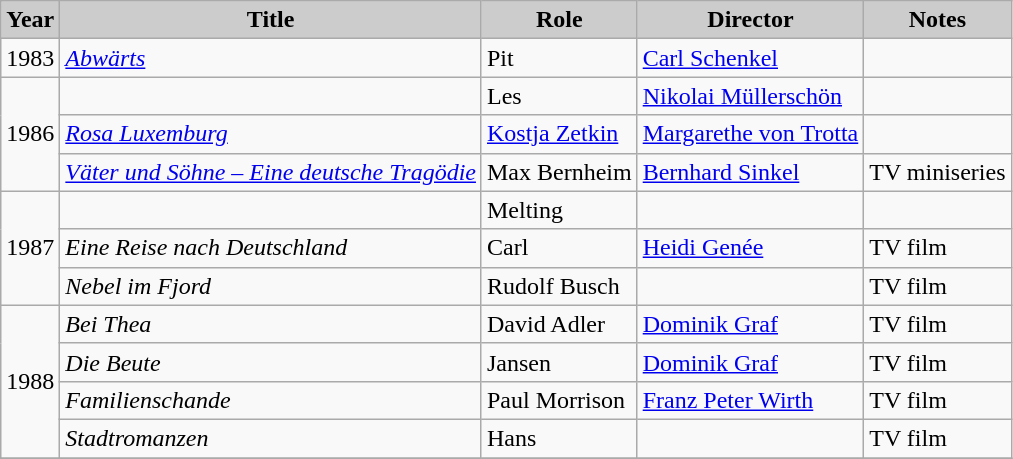<table class="wikitable">
<tr>
<th style="background: #CCCCCC;">Year</th>
<th style="background: #CCCCCC;">Title</th>
<th style="background: #CCCCCC;">Role</th>
<th style="background: #CCCCCC;">Director</th>
<th style="background: #CCCCCC;">Notes</th>
</tr>
<tr>
<td>1983</td>
<td><em><a href='#'>Abwärts</a></em></td>
<td>Pit</td>
<td><a href='#'>Carl Schenkel</a></td>
<td></td>
</tr>
<tr>
<td rowspan=3>1986</td>
<td><em></em></td>
<td>Les</td>
<td><a href='#'>Nikolai Müllerschön</a></td>
<td></td>
</tr>
<tr>
<td><em><a href='#'>Rosa Luxemburg</a></em></td>
<td><a href='#'>Kostja Zetkin</a></td>
<td><a href='#'>Margarethe von Trotta</a></td>
<td></td>
</tr>
<tr>
<td><em><a href='#'>Väter und Söhne – Eine deutsche Tragödie</a></em></td>
<td>Max Bernheim</td>
<td><a href='#'>Bernhard Sinkel</a></td>
<td>TV miniseries</td>
</tr>
<tr>
<td rowspan=3>1987</td>
<td><em></em></td>
<td>Melting</td>
<td></td>
<td></td>
</tr>
<tr>
<td><em>Eine Reise nach Deutschland</em></td>
<td>Carl</td>
<td><a href='#'>Heidi Genée</a></td>
<td>TV film</td>
</tr>
<tr>
<td><em>Nebel im Fjord</em></td>
<td>Rudolf Busch</td>
<td></td>
<td>TV film</td>
</tr>
<tr>
<td rowspan=4>1988</td>
<td><em>Bei Thea</em></td>
<td>David Adler</td>
<td><a href='#'>Dominik Graf</a></td>
<td>TV film</td>
</tr>
<tr>
<td><em>Die Beute</em></td>
<td>Jansen</td>
<td><a href='#'>Dominik Graf</a></td>
<td>TV film</td>
</tr>
<tr>
<td><em>Familienschande</em></td>
<td>Paul Morrison</td>
<td><a href='#'>Franz Peter Wirth</a></td>
<td>TV film</td>
</tr>
<tr>
<td><em>Stadtromanzen</em></td>
<td>Hans</td>
<td></td>
<td>TV film</td>
</tr>
<tr>
</tr>
</table>
